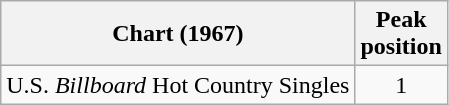<table class="wikitable">
<tr>
<th align="left">Chart (1967)</th>
<th align="center">Peak<br>position</th>
</tr>
<tr>
<td align="left">U.S. <em>Billboard</em> Hot Country Singles</td>
<td align="center">1</td>
</tr>
</table>
